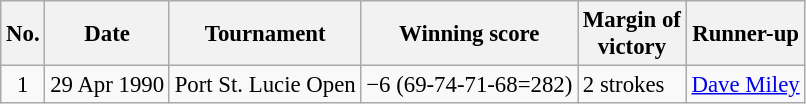<table class="wikitable" style="font-size:95%;">
<tr>
<th>No.</th>
<th>Date</th>
<th>Tournament</th>
<th>Winning score</th>
<th>Margin of<br>victory</th>
<th>Runner-up</th>
</tr>
<tr>
<td align=center>1</td>
<td align=right>29 Apr 1990</td>
<td>Port St. Lucie Open</td>
<td>−6 (69-74-71-68=282)</td>
<td>2 strokes</td>
<td> <a href='#'>Dave Miley</a></td>
</tr>
</table>
